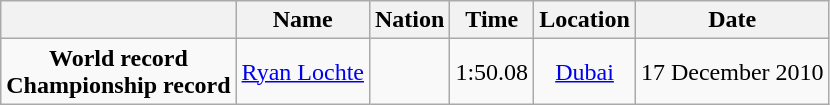<table class=wikitable style=text-align:center>
<tr>
<th></th>
<th>Name</th>
<th>Nation</th>
<th>Time</th>
<th>Location</th>
<th>Date</th>
</tr>
<tr>
<td><strong>World record</strong><br><strong>Championship record</strong></td>
<td><a href='#'>Ryan Lochte</a></td>
<td></td>
<td align=left>1:50.08</td>
<td><a href='#'>Dubai</a></td>
<td>17 December 2010</td>
</tr>
</table>
